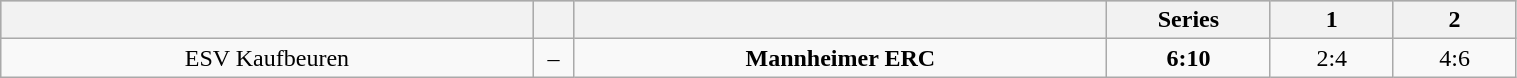<table class="wikitable" width="80%">
<tr style="background-color:#c0c0c0;">
<th style="width:32.5%;"></th>
<th style="width:2.5%;"></th>
<th style="width:32.5%;"></th>
<th style="width:10%;">Series</th>
<th style="width:7.5%;">1</th>
<th style="width:7.5%;">2</th>
</tr>
<tr align="center">
<td>ESV Kaufbeuren</td>
<td>–</td>
<td><strong>Mannheimer ERC</strong></td>
<td><strong>6:10</strong></td>
<td>2:4</td>
<td>4:6</td>
</tr>
</table>
